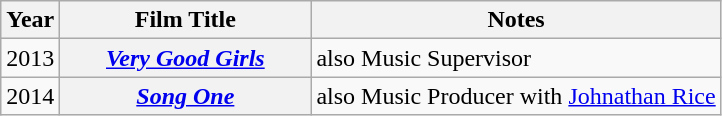<table class="wikitable plainrowheaders" style="text-align:left;">
<tr>
<th scope="col" style="width:1em;">Year</th>
<th scope="col" style="width:10em;">Film Title</th>
<th scope="col">Notes</th>
</tr>
<tr>
<td>2013</td>
<th scope="row"><em><a href='#'>Very Good Girls</a></em></th>
<td>also Music Supervisor</td>
</tr>
<tr>
<td>2014</td>
<th scope="row"><em><a href='#'>Song One</a></em></th>
<td>also Music Producer with <a href='#'>Johnathan Rice</a></td>
</tr>
</table>
